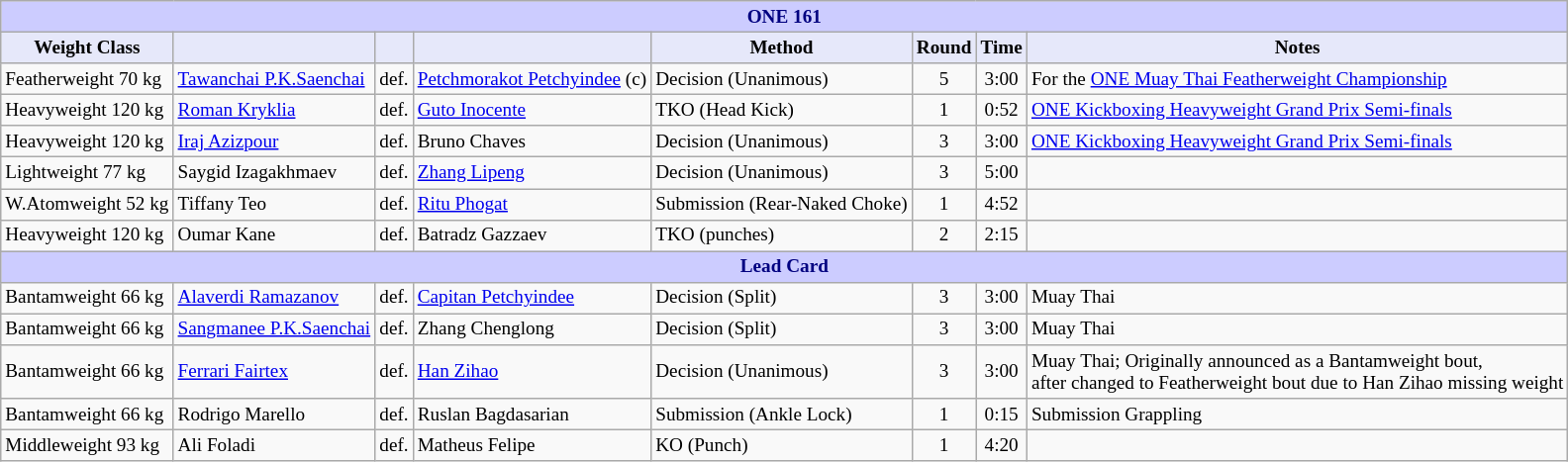<table class="wikitable" style="font-size: 80%;">
<tr>
<th colspan="8" style="background-color: #ccf; color: #000080; text-align: center;"><strong>ONE 161</strong></th>
</tr>
<tr>
<th colspan="1" style="background-color: #E6E8FA; color: #000000; text-align: center;">Weight Class</th>
<th colspan="1" style="background-color: #E6E8FA; color: #000000; text-align: center;"></th>
<th colspan="1" style="background-color: #E6E8FA; color: #000000; text-align: center;"></th>
<th colspan="1" style="background-color: #E6E8FA; color: #000000; text-align: center;"></th>
<th colspan="1" style="background-color: #E6E8FA; color: #000000; text-align: center;">Method</th>
<th colspan="1" style="background-color: #E6E8FA; color: #000000; text-align: center;">Round</th>
<th colspan="1" style="background-color: #E6E8FA; color: #000000; text-align: center;">Time</th>
<th colspan="1" style="background-color: #E6E8FA; color: #000000; text-align: center;">Notes</th>
</tr>
<tr>
<td>Featherweight 70 kg</td>
<td> <a href='#'>Tawanchai P.K.Saenchai</a></td>
<td>def.</td>
<td> <a href='#'>Petchmorakot Petchyindee</a> (c)</td>
<td>Decision (Unanimous)</td>
<td align=center>5</td>
<td align=center>3:00</td>
<td>For the <a href='#'>ONE Muay Thai Featherweight Championship</a></td>
</tr>
<tr>
<td>Heavyweight 120 kg</td>
<td> <a href='#'>Roman Kryklia</a></td>
<td>def.</td>
<td> <a href='#'>Guto Inocente</a></td>
<td>TKO (Head Kick)</td>
<td align=center>1</td>
<td align=center>0:52</td>
<td><a href='#'>ONE Kickboxing Heavyweight Grand Prix Semi-finals</a></td>
</tr>
<tr>
<td>Heavyweight 120 kg</td>
<td> <a href='#'>Iraj Azizpour</a></td>
<td>def.</td>
<td> Bruno Chaves</td>
<td>Decision (Unanimous)</td>
<td align=center>3</td>
<td align=center>3:00</td>
<td><a href='#'>ONE Kickboxing Heavyweight Grand Prix Semi-finals</a></td>
</tr>
<tr>
<td>Lightweight 77 kg</td>
<td> Saygid Izagakhmaev</td>
<td>def.</td>
<td> <a href='#'>Zhang Lipeng</a></td>
<td>Decision (Unanimous)</td>
<td align=center>3</td>
<td align=center>5:00</td>
<td></td>
</tr>
<tr>
<td>W.Atomweight 52 kg</td>
<td> Tiffany Teo</td>
<td>def.</td>
<td> <a href='#'>Ritu Phogat</a></td>
<td>Submission (Rear-Naked Choke)</td>
<td align=center>1</td>
<td align=center>4:52</td>
<td></td>
</tr>
<tr>
<td>Heavyweight 120 kg</td>
<td> Oumar Kane</td>
<td>def.</td>
<td> Batradz Gazzaev</td>
<td>TKO (punches)</td>
<td align=center>2</td>
<td align=center>2:15</td>
<td></td>
</tr>
<tr>
<th colspan="8" style="background-color: #ccf; color: #000080; text-align: center;"><strong>Lead Card</strong></th>
</tr>
<tr>
<td>Bantamweight 66 kg</td>
<td>  <a href='#'>Alaverdi Ramazanov</a></td>
<td>def.</td>
<td> <a href='#'>Capitan Petchyindee</a></td>
<td>Decision (Split)</td>
<td align=center>3</td>
<td align=center>3:00</td>
<td>Muay Thai</td>
</tr>
<tr>
<td>Bantamweight 66 kg</td>
<td> <a href='#'>Sangmanee P.K.Saenchai</a></td>
<td>def.</td>
<td> Zhang Chenglong</td>
<td>Decision (Split)</td>
<td align=center>3</td>
<td align=center>3:00</td>
<td>Muay Thai</td>
</tr>
<tr>
<td>Bantamweight 66 kg</td>
<td> <a href='#'>Ferrari Fairtex</a></td>
<td>def.</td>
<td> <a href='#'>Han Zihao</a></td>
<td>Decision (Unanimous)</td>
<td align=center>3</td>
<td align=center>3:00</td>
<td>Muay Thai; Originally announced as a Bantamweight bout,<br>after changed to Featherweight bout due to Han Zihao missing weight</td>
</tr>
<tr>
<td>Bantamweight 66 kg</td>
<td> Rodrigo Marello</td>
<td>def.</td>
<td> Ruslan Bagdasarian</td>
<td>Submission (Ankle Lock)</td>
<td align=center>1</td>
<td align=center>0:15</td>
<td>Submission Grappling</td>
</tr>
<tr>
<td>Middleweight 93 kg</td>
<td> Ali Foladi</td>
<td>def.</td>
<td> Matheus Felipe</td>
<td>KO (Punch)</td>
<td align=center>1</td>
<td align=center>4:20</td>
<td></td>
</tr>
</table>
